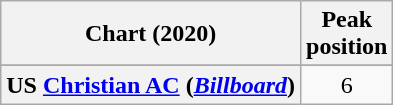<table class="wikitable sortable plainrowheaders" style="text-align:center">
<tr>
<th scope="col">Chart (2020)</th>
<th scope="col">Peak<br> position</th>
</tr>
<tr>
</tr>
<tr>
</tr>
<tr>
<th scope="row">US <a href='#'>Christian AC</a> (<em><a href='#'>Billboard</a></em>)</th>
<td>6</td>
</tr>
</table>
